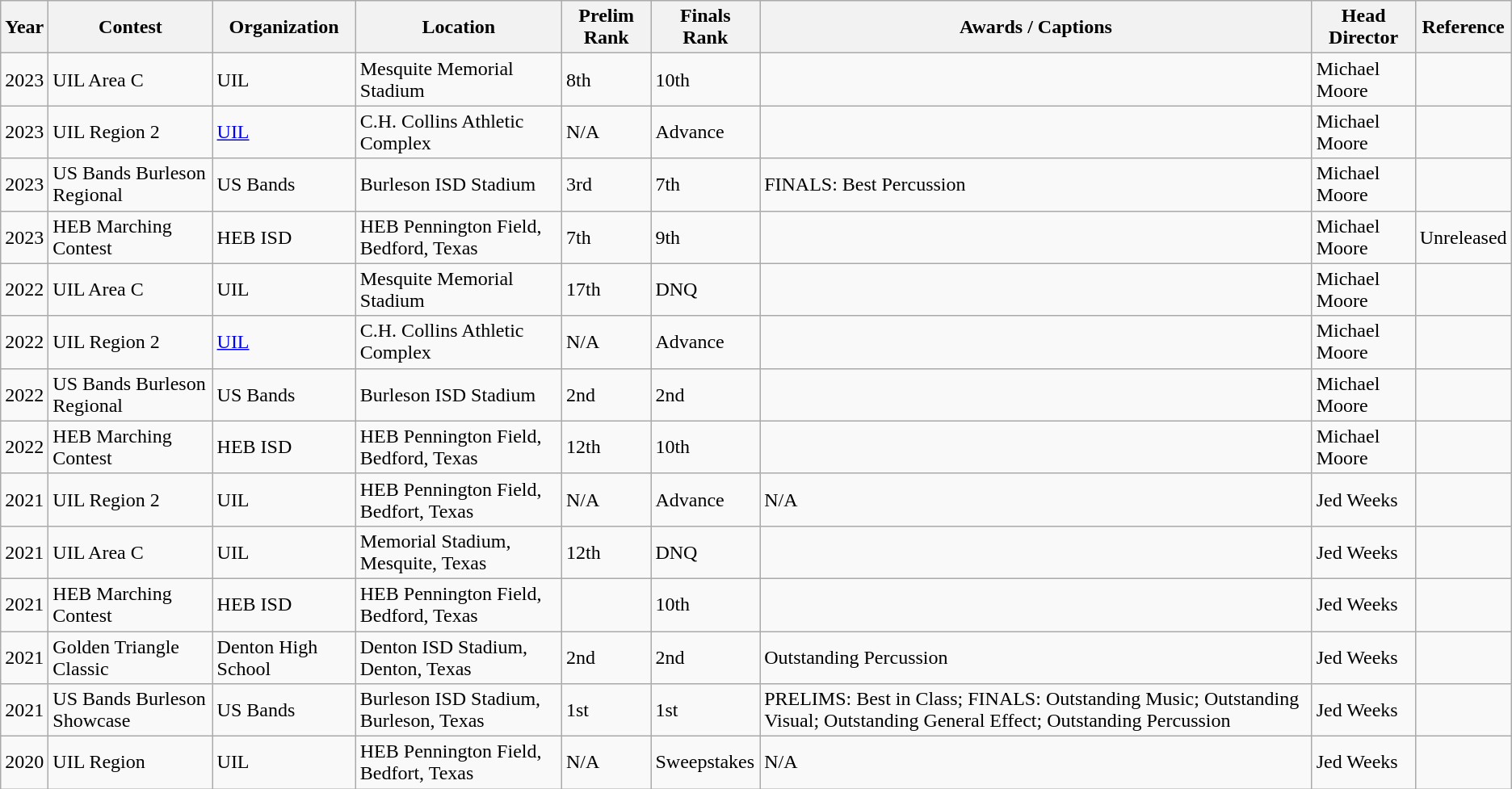<table class="wikitable">
<tr>
<th>Year</th>
<th>Contest</th>
<th>Organization</th>
<th>Location</th>
<th>Prelim Rank</th>
<th>Finals Rank</th>
<th>Awards / Captions</th>
<th>Head Director</th>
<th>Reference</th>
</tr>
<tr>
<td>2023</td>
<td>UIL Area C</td>
<td>UIL</td>
<td>Mesquite Memorial Stadium</td>
<td>8th</td>
<td>10th</td>
<td></td>
<td>Michael Moore</td>
<td></td>
</tr>
<tr>
<td>2023</td>
<td>UIL Region 2</td>
<td><a href='#'>UIL</a></td>
<td>C.H. Collins Athletic Complex</td>
<td>N/A</td>
<td>Advance</td>
<td></td>
<td>Michael Moore</td>
<td></td>
</tr>
<tr>
<td>2023</td>
<td>US Bands Burleson Regional</td>
<td>US Bands</td>
<td>Burleson ISD Stadium</td>
<td>3rd</td>
<td>7th</td>
<td>FINALS: Best Percussion</td>
<td>Michael Moore</td>
<td></td>
</tr>
<tr>
<td>2023</td>
<td>HEB Marching Contest</td>
<td>HEB ISD</td>
<td>HEB Pennington Field, Bedford, Texas</td>
<td>7th</td>
<td>9th</td>
<td></td>
<td>Michael Moore</td>
<td>Unreleased</td>
</tr>
<tr>
<td>2022</td>
<td>UIL Area C</td>
<td>UIL</td>
<td>Mesquite Memorial Stadium</td>
<td>17th</td>
<td>DNQ</td>
<td></td>
<td>Michael Moore</td>
<td></td>
</tr>
<tr>
<td>2022</td>
<td>UIL Region 2</td>
<td><a href='#'>UIL</a></td>
<td>C.H. Collins Athletic Complex</td>
<td>N/A</td>
<td>Advance</td>
<td></td>
<td>Michael Moore</td>
<td></td>
</tr>
<tr>
<td>2022</td>
<td>US Bands Burleson Regional</td>
<td>US Bands</td>
<td>Burleson ISD Stadium</td>
<td>2nd</td>
<td>2nd</td>
<td></td>
<td>Michael Moore</td>
<td></td>
</tr>
<tr>
<td>2022</td>
<td>HEB Marching Contest</td>
<td>HEB ISD</td>
<td>HEB Pennington Field, Bedford, Texas</td>
<td>12th</td>
<td>10th</td>
<td></td>
<td>Michael Moore</td>
<td></td>
</tr>
<tr>
<td>2021</td>
<td>UIL Region 2</td>
<td>UIL</td>
<td>HEB Pennington Field, Bedfort, Texas</td>
<td>N/A</td>
<td>Advance</td>
<td>N/A</td>
<td>Jed Weeks</td>
<td></td>
</tr>
<tr>
<td>2021</td>
<td>UIL Area C</td>
<td>UIL</td>
<td>Memorial Stadium, Mesquite, Texas</td>
<td>12th</td>
<td>DNQ</td>
<td></td>
<td>Jed Weeks</td>
<td></td>
</tr>
<tr>
<td>2021</td>
<td>HEB Marching Contest</td>
<td>HEB ISD</td>
<td>HEB Pennington Field, Bedford, Texas</td>
<td></td>
<td>10th</td>
<td></td>
<td>Jed Weeks</td>
<td></td>
</tr>
<tr>
<td>2021</td>
<td>Golden Triangle Classic</td>
<td>Denton High School</td>
<td>Denton ISD Stadium, Denton, Texas</td>
<td>2nd</td>
<td>2nd</td>
<td>Outstanding Percussion</td>
<td>Jed Weeks</td>
<td></td>
</tr>
<tr>
<td>2021</td>
<td>US Bands Burleson Showcase</td>
<td>US Bands</td>
<td>Burleson ISD Stadium, Burleson, Texas</td>
<td>1st</td>
<td>1st</td>
<td>PRELIMS: Best in Class; FINALS: Outstanding Music; Outstanding Visual; Outstanding General Effect; Outstanding Percussion</td>
<td>Jed Weeks</td>
<td></td>
</tr>
<tr>
<td>2020</td>
<td>UIL Region</td>
<td>UIL</td>
<td>HEB Pennington Field, Bedfort, Texas</td>
<td>N/A</td>
<td>Sweepstakes</td>
<td>N/A</td>
<td>Jed Weeks</td>
<td></td>
</tr>
</table>
